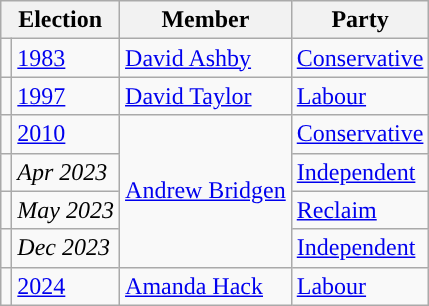<table class="wikitable">
<tr>
<th colspan="2">Election</th>
<th>Member</th>
<th>Party</th>
</tr>
<tr>
<td style="color:inherit;background-color: "></td>
<td><a href='#'>1983</a></td>
<td><a href='#'>David Ashby</a></td>
<td><a href='#'>Conservative</a></td>
</tr>
<tr>
<td style="color:inherit;background-color: "></td>
<td><a href='#'>1997</a></td>
<td><a href='#'>David Taylor</a></td>
<td><a href='#'>Labour</a></td>
</tr>
<tr>
<td style="color:inherit;background-color: "></td>
<td><a href='#'>2010</a></td>
<td rowspan=4><a href='#'>Andrew Bridgen</a></td>
<td><a href='#'>Conservative</a></td>
</tr>
<tr>
<td style="color:inherit;background-color: "></td>
<td><em>Apr 2023</em></td>
<td><a href='#'>Independent</a></td>
</tr>
<tr>
<td style="color:inherit;background-color: "></td>
<td><em>May 2023</em></td>
<td><a href='#'>Reclaim</a></td>
</tr>
<tr>
<td style="color:inherit;background-color: "></td>
<td><em>Dec 2023</em></td>
<td><a href='#'>Independent</a></td>
</tr>
<tr>
<td style="color:inherit;background-color: "></td>
<td><a href='#'>2024</a></td>
<td><a href='#'>Amanda Hack</a></td>
<td><a href='#'>Labour</a></td>
</tr>
</table>
